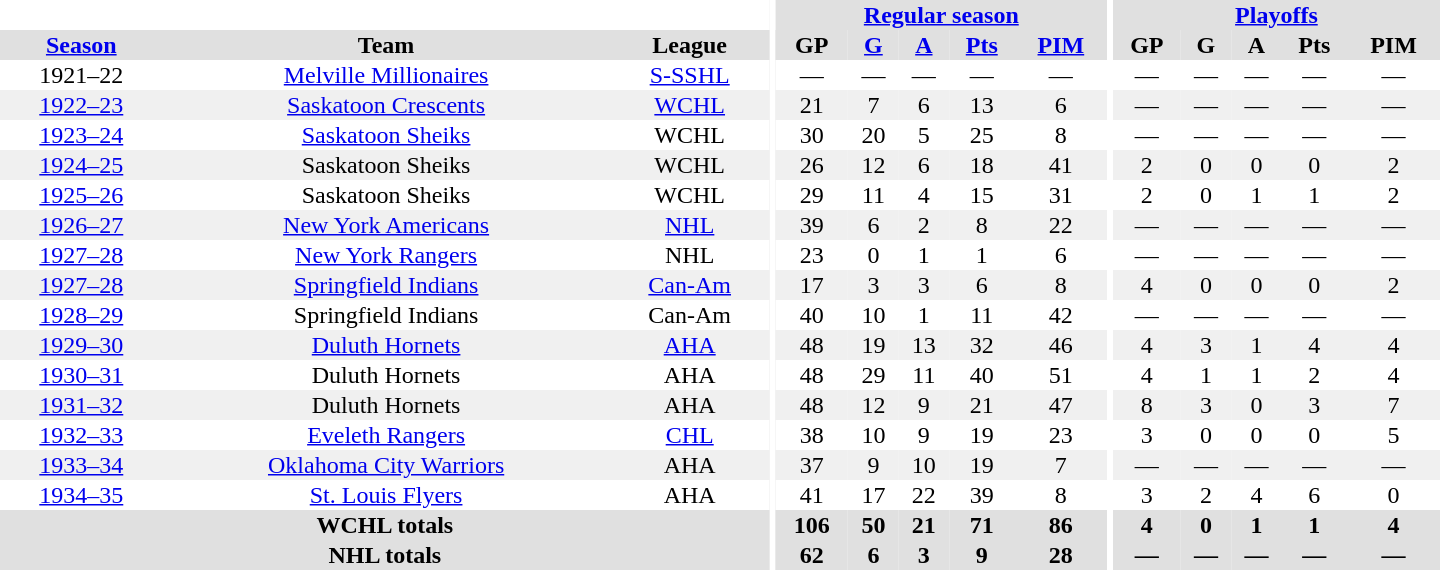<table border="0" cellpadding="1" cellspacing="0" style="text-align:center; width:60em">
<tr bgcolor="#e0e0e0">
<th colspan="3" bgcolor="#ffffff"></th>
<th rowspan="100" bgcolor="#ffffff"></th>
<th colspan="5"><a href='#'>Regular season</a></th>
<th rowspan="100" bgcolor="#ffffff"></th>
<th colspan="5"><a href='#'>Playoffs</a></th>
</tr>
<tr bgcolor="#e0e0e0">
<th><a href='#'>Season</a></th>
<th>Team</th>
<th>League</th>
<th>GP</th>
<th><a href='#'>G</a></th>
<th><a href='#'>A</a></th>
<th><a href='#'>Pts</a></th>
<th><a href='#'>PIM</a></th>
<th>GP</th>
<th>G</th>
<th>A</th>
<th>Pts</th>
<th>PIM</th>
</tr>
<tr>
<td>1921–22</td>
<td><a href='#'>Melville Millionaires</a></td>
<td><a href='#'>S-SSHL</a></td>
<td>—</td>
<td>—</td>
<td>—</td>
<td>—</td>
<td>—</td>
<td>—</td>
<td>—</td>
<td>—</td>
<td>—</td>
<td>—</td>
</tr>
<tr bgcolor="#f0f0f0">
<td><a href='#'>1922–23</a></td>
<td><a href='#'>Saskatoon Crescents</a></td>
<td><a href='#'>WCHL</a></td>
<td>21</td>
<td>7</td>
<td>6</td>
<td>13</td>
<td>6</td>
<td>—</td>
<td>—</td>
<td>—</td>
<td>—</td>
<td>—</td>
</tr>
<tr>
<td><a href='#'>1923–24</a></td>
<td><a href='#'>Saskatoon Sheiks</a></td>
<td>WCHL</td>
<td>30</td>
<td>20</td>
<td>5</td>
<td>25</td>
<td>8</td>
<td>—</td>
<td>—</td>
<td>—</td>
<td>—</td>
<td>—</td>
</tr>
<tr bgcolor="#f0f0f0">
<td><a href='#'>1924–25</a></td>
<td>Saskatoon Sheiks</td>
<td>WCHL</td>
<td>26</td>
<td>12</td>
<td>6</td>
<td>18</td>
<td>41</td>
<td>2</td>
<td>0</td>
<td>0</td>
<td>0</td>
<td>2</td>
</tr>
<tr>
<td><a href='#'>1925–26</a></td>
<td>Saskatoon Sheiks</td>
<td>WCHL</td>
<td>29</td>
<td>11</td>
<td>4</td>
<td>15</td>
<td>31</td>
<td>2</td>
<td>0</td>
<td>1</td>
<td>1</td>
<td>2</td>
</tr>
<tr bgcolor="#f0f0f0">
<td><a href='#'>1926–27</a></td>
<td><a href='#'>New York Americans</a></td>
<td><a href='#'>NHL</a></td>
<td>39</td>
<td>6</td>
<td>2</td>
<td>8</td>
<td>22</td>
<td>—</td>
<td>—</td>
<td>—</td>
<td>—</td>
<td>—</td>
</tr>
<tr>
<td><a href='#'>1927–28</a></td>
<td><a href='#'>New York Rangers</a></td>
<td>NHL</td>
<td>23</td>
<td>0</td>
<td>1</td>
<td>1</td>
<td>6</td>
<td>—</td>
<td>—</td>
<td>—</td>
<td>—</td>
<td>—</td>
</tr>
<tr bgcolor="#f0f0f0">
<td><a href='#'>1927–28</a></td>
<td><a href='#'>Springfield Indians</a></td>
<td><a href='#'>Can-Am</a></td>
<td>17</td>
<td>3</td>
<td>3</td>
<td>6</td>
<td>8</td>
<td>4</td>
<td>0</td>
<td>0</td>
<td>0</td>
<td>2</td>
</tr>
<tr>
<td><a href='#'>1928–29</a></td>
<td>Springfield Indians</td>
<td>Can-Am</td>
<td>40</td>
<td>10</td>
<td>1</td>
<td>11</td>
<td>42</td>
<td>—</td>
<td>—</td>
<td>—</td>
<td>—</td>
<td>—</td>
</tr>
<tr bgcolor="#f0f0f0">
<td><a href='#'>1929–30</a></td>
<td><a href='#'>Duluth Hornets</a></td>
<td><a href='#'>AHA</a></td>
<td>48</td>
<td>19</td>
<td>13</td>
<td>32</td>
<td>46</td>
<td>4</td>
<td>3</td>
<td>1</td>
<td>4</td>
<td>4</td>
</tr>
<tr>
<td><a href='#'>1930–31</a></td>
<td>Duluth Hornets</td>
<td>AHA</td>
<td>48</td>
<td>29</td>
<td>11</td>
<td>40</td>
<td>51</td>
<td>4</td>
<td>1</td>
<td>1</td>
<td>2</td>
<td>4</td>
</tr>
<tr bgcolor="#f0f0f0">
<td><a href='#'>1931–32</a></td>
<td>Duluth Hornets</td>
<td>AHA</td>
<td>48</td>
<td>12</td>
<td>9</td>
<td>21</td>
<td>47</td>
<td>8</td>
<td>3</td>
<td>0</td>
<td>3</td>
<td>7</td>
</tr>
<tr>
<td><a href='#'>1932–33</a></td>
<td><a href='#'>Eveleth Rangers</a></td>
<td><a href='#'>CHL</a></td>
<td>38</td>
<td>10</td>
<td>9</td>
<td>19</td>
<td>23</td>
<td>3</td>
<td>0</td>
<td>0</td>
<td>0</td>
<td>5</td>
</tr>
<tr bgcolor="#f0f0f0">
<td><a href='#'>1933–34</a></td>
<td><a href='#'>Oklahoma City Warriors</a></td>
<td>AHA</td>
<td>37</td>
<td>9</td>
<td>10</td>
<td>19</td>
<td>7</td>
<td>—</td>
<td>—</td>
<td>—</td>
<td>—</td>
<td>—</td>
</tr>
<tr>
<td><a href='#'>1934–35</a></td>
<td><a href='#'>St. Louis Flyers</a></td>
<td>AHA</td>
<td>41</td>
<td>17</td>
<td>22</td>
<td>39</td>
<td>8</td>
<td>3</td>
<td>2</td>
<td>4</td>
<td>6</td>
<td>0</td>
</tr>
<tr bgcolor="#e0e0e0">
<th colspan="3">WCHL totals</th>
<th>106</th>
<th>50</th>
<th>21</th>
<th>71</th>
<th>86</th>
<th>4</th>
<th>0</th>
<th>1</th>
<th>1</th>
<th>4</th>
</tr>
<tr bgcolor="#e0e0e0">
<th colspan="3">NHL totals</th>
<th>62</th>
<th>6</th>
<th>3</th>
<th>9</th>
<th>28</th>
<th>—</th>
<th>—</th>
<th>—</th>
<th>—</th>
<th>—</th>
</tr>
</table>
